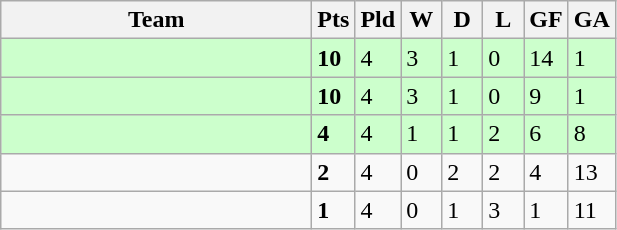<table class="wikitable">
<tr>
<th width=200>Team</th>
<th width=20>Pts</th>
<th width=20>Pld</th>
<th width=20>W</th>
<th width=20>D</th>
<th width=20>L</th>
<th width=20>GF</th>
<th width=20>GA</th>
</tr>
<tr style="background:#ccffcc">
<td style="text-align:left"></td>
<td><strong>10</strong></td>
<td>4</td>
<td>3</td>
<td>1</td>
<td>0</td>
<td>14</td>
<td>1</td>
</tr>
<tr style="background:#ccffcc">
<td style="text-align:left"></td>
<td><strong>10</strong></td>
<td>4</td>
<td>3</td>
<td>1</td>
<td>0</td>
<td>9</td>
<td>1</td>
</tr>
<tr style="background:#ccffcc">
<td style="text-align:left"></td>
<td><strong>4</strong></td>
<td>4</td>
<td>1</td>
<td>1</td>
<td>2</td>
<td>6</td>
<td>8</td>
</tr>
<tr>
<td style="text-align:left"></td>
<td><strong>2</strong></td>
<td>4</td>
<td>0</td>
<td>2</td>
<td>2</td>
<td>4</td>
<td>13</td>
</tr>
<tr>
<td style="text-align:left"></td>
<td><strong>1</strong></td>
<td>4</td>
<td>0</td>
<td>1</td>
<td>3</td>
<td>1</td>
<td>11</td>
</tr>
</table>
